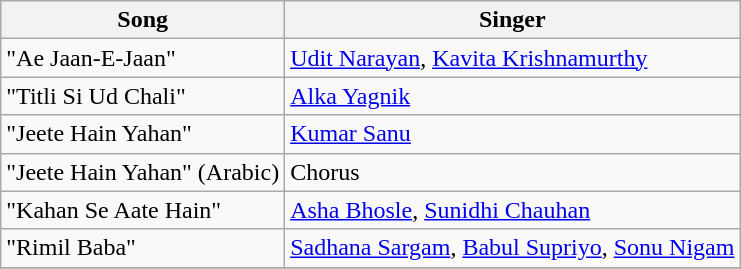<table class="wikitable">
<tr>
<th>Song</th>
<th>Singer</th>
</tr>
<tr>
<td>"Ae Jaan-E-Jaan"</td>
<td><a href='#'>Udit Narayan</a>, <a href='#'>Kavita Krishnamurthy</a></td>
</tr>
<tr>
<td>"Titli Si Ud Chali"</td>
<td><a href='#'>Alka Yagnik</a></td>
</tr>
<tr>
<td>"Jeete Hain Yahan"</td>
<td><a href='#'>Kumar Sanu</a></td>
</tr>
<tr>
<td>"Jeete Hain Yahan" (Arabic)</td>
<td>Chorus</td>
</tr>
<tr>
<td>"Kahan Se Aate Hain"</td>
<td><a href='#'>Asha Bhosle</a>, <a href='#'>Sunidhi Chauhan</a></td>
</tr>
<tr>
<td>"Rimil Baba"</td>
<td><a href='#'>Sadhana Sargam</a>, <a href='#'>Babul Supriyo</a>, <a href='#'>Sonu Nigam</a></td>
</tr>
<tr>
</tr>
</table>
